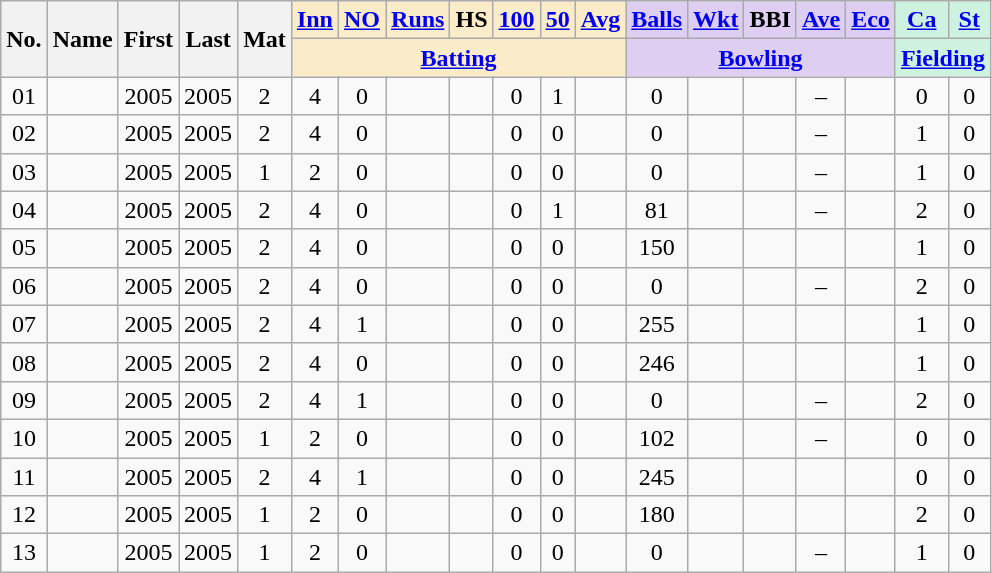<table class="wikitable sortable">
<tr align="center">
<th rowspan="2">No.</th>
<th rowspan="2">Name</th>
<th rowspan="2">First</th>
<th rowspan="2">Last</th>
<th rowspan="2">Mat</th>
<th style="background:#faecc8"><a href='#'>Inn</a></th>
<th style="background:#faecc8"><a href='#'>NO</a></th>
<th style="background:#faecc8"><a href='#'>Runs</a></th>
<th style="background:#faecc8">HS</th>
<th style="background:#faecc8"><a href='#'>100</a></th>
<th style="background:#faecc8"><a href='#'>50</a></th>
<th style="background:#faecc8"><a href='#'>Avg</a></th>
<th style="background:#ddcef2"><a href='#'>Balls</a></th>
<th style="background:#ddcef2"><a href='#'>Wkt</a></th>
<th style="background:#ddcef2">BBI</th>
<th style="background:#ddcef2"><a href='#'>Ave</a></th>
<th style="background:#ddcef2"><a href='#'>Eco</a></th>
<th style="background:#cef2e0"><a href='#'>Ca</a></th>
<th style="background:#cef2e0"><a href='#'>St</a></th>
</tr>
<tr class="unsortable">
<th colspan=7 style="background:#faecc8"><a href='#'>Batting</a></th>
<th colspan=5 style="background:#ddcef2"><a href='#'>Bowling</a></th>
<th colspan=2 style="background:#cef2e0"><a href='#'>Fielding</a></th>
</tr>
<tr align="center">
<td><span>0</span>1</td>
<td align="left"></td>
<td>2005</td>
<td>2005</td>
<td>2</td>
<td>4</td>
<td>0</td>
<td></td>
<td></td>
<td>0</td>
<td>1</td>
<td></td>
<td>0</td>
<td></td>
<td></td>
<td>–</td>
<td></td>
<td>0</td>
<td>0</td>
</tr>
<tr align="center">
<td><span>0</span>2</td>
<td align="left"></td>
<td>2005</td>
<td>2005</td>
<td>2</td>
<td>4</td>
<td>0</td>
<td></td>
<td></td>
<td>0</td>
<td>0</td>
<td></td>
<td>0</td>
<td></td>
<td></td>
<td>–</td>
<td></td>
<td>1</td>
<td>0</td>
</tr>
<tr align="center">
<td><span>0</span>3</td>
<td align="left"></td>
<td>2005</td>
<td>2005</td>
<td>1</td>
<td>2</td>
<td>0</td>
<td></td>
<td></td>
<td>0</td>
<td>0</td>
<td></td>
<td>0</td>
<td></td>
<td></td>
<td>–</td>
<td></td>
<td>1</td>
<td>0</td>
</tr>
<tr align="center">
<td><span>0</span>4</td>
<td align="left"></td>
<td>2005</td>
<td>2005</td>
<td>2</td>
<td>4</td>
<td>0</td>
<td></td>
<td></td>
<td>0</td>
<td>1</td>
<td></td>
<td>81</td>
<td></td>
<td></td>
<td>–</td>
<td></td>
<td>2</td>
<td>0</td>
</tr>
<tr align="center">
<td><span>0</span>5</td>
<td align="left"></td>
<td>2005</td>
<td>2005</td>
<td>2</td>
<td>4</td>
<td>0</td>
<td></td>
<td></td>
<td>0</td>
<td>0</td>
<td></td>
<td>150</td>
<td></td>
<td></td>
<td></td>
<td></td>
<td>1</td>
<td>0</td>
</tr>
<tr align="center">
<td><span>0</span>6</td>
<td align="left"></td>
<td>2005</td>
<td>2005</td>
<td>2</td>
<td>4</td>
<td>0</td>
<td></td>
<td></td>
<td>0</td>
<td>0</td>
<td></td>
<td>0</td>
<td></td>
<td></td>
<td>–</td>
<td></td>
<td>2</td>
<td>0</td>
</tr>
<tr align="center">
<td><span>0</span>7</td>
<td align="left"> </td>
<td>2005</td>
<td>2005</td>
<td>2</td>
<td>4</td>
<td>1</td>
<td></td>
<td></td>
<td>0</td>
<td>0</td>
<td></td>
<td>255</td>
<td></td>
<td></td>
<td></td>
<td></td>
<td>1</td>
<td>0</td>
</tr>
<tr align="center">
<td><span>0</span>8</td>
<td align="left"></td>
<td>2005</td>
<td>2005</td>
<td>2</td>
<td>4</td>
<td>0</td>
<td></td>
<td></td>
<td>0</td>
<td>0</td>
<td></td>
<td>246</td>
<td></td>
<td></td>
<td></td>
<td></td>
<td>1</td>
<td>0</td>
</tr>
<tr align="center">
<td><span>0</span>9</td>
<td align="left"> </td>
<td>2005</td>
<td>2005</td>
<td>2</td>
<td>4</td>
<td>1</td>
<td></td>
<td></td>
<td>0</td>
<td>0</td>
<td></td>
<td>0</td>
<td></td>
<td></td>
<td>–</td>
<td></td>
<td>2</td>
<td>0</td>
</tr>
<tr align="center">
<td>10</td>
<td align="left"></td>
<td>2005</td>
<td>2005</td>
<td>1</td>
<td>2</td>
<td>0</td>
<td></td>
<td></td>
<td>0</td>
<td>0</td>
<td></td>
<td>102</td>
<td></td>
<td></td>
<td>–</td>
<td></td>
<td>0</td>
<td>0</td>
</tr>
<tr align="center">
<td>11</td>
<td align="left"></td>
<td>2005</td>
<td>2005</td>
<td>2</td>
<td>4</td>
<td>1</td>
<td></td>
<td></td>
<td>0</td>
<td>0</td>
<td></td>
<td>245</td>
<td></td>
<td></td>
<td></td>
<td></td>
<td>0</td>
<td>0</td>
</tr>
<tr align="center">
<td>12</td>
<td align="left"></td>
<td>2005</td>
<td>2005</td>
<td>1</td>
<td>2</td>
<td>0</td>
<td></td>
<td></td>
<td>0</td>
<td>0</td>
<td></td>
<td>180</td>
<td></td>
<td></td>
<td></td>
<td></td>
<td>2</td>
<td>0</td>
</tr>
<tr align="center">
<td>13</td>
<td align="left"></td>
<td>2005</td>
<td>2005</td>
<td>1</td>
<td>2</td>
<td>0</td>
<td></td>
<td></td>
<td>0</td>
<td>0</td>
<td></td>
<td>0</td>
<td></td>
<td></td>
<td>–</td>
<td></td>
<td>1</td>
<td>0</td>
</tr>
</table>
